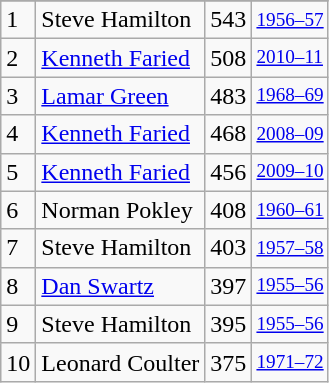<table class="wikitable">
<tr>
</tr>
<tr>
<td>1</td>
<td>Steve Hamilton</td>
<td>543</td>
<td style="font-size:80%;"><a href='#'>1956–57</a></td>
</tr>
<tr>
<td>2</td>
<td><a href='#'>Kenneth Faried</a></td>
<td>508</td>
<td style="font-size:80%;"><a href='#'>2010–11</a></td>
</tr>
<tr>
<td>3</td>
<td><a href='#'>Lamar Green</a></td>
<td>483</td>
<td style="font-size:80%;"><a href='#'>1968–69</a></td>
</tr>
<tr>
<td>4</td>
<td><a href='#'>Kenneth Faried</a></td>
<td>468</td>
<td style="font-size:80%;"><a href='#'>2008–09</a></td>
</tr>
<tr>
<td>5</td>
<td><a href='#'>Kenneth Faried</a></td>
<td>456</td>
<td style="font-size:80%;"><a href='#'>2009–10</a></td>
</tr>
<tr>
<td>6</td>
<td>Norman Pokley</td>
<td>408</td>
<td style="font-size:80%;"><a href='#'>1960–61</a></td>
</tr>
<tr>
<td>7</td>
<td>Steve Hamilton</td>
<td>403</td>
<td style="font-size:80%;"><a href='#'>1957–58</a></td>
</tr>
<tr>
<td>8</td>
<td><a href='#'>Dan Swartz</a></td>
<td>397</td>
<td style="font-size:80%;"><a href='#'>1955–56</a></td>
</tr>
<tr>
<td>9</td>
<td>Steve Hamilton</td>
<td>395</td>
<td style="font-size:80%;"><a href='#'>1955–56</a></td>
</tr>
<tr>
<td>10</td>
<td>Leonard Coulter</td>
<td>375</td>
<td style="font-size:80%;"><a href='#'>1971–72</a></td>
</tr>
</table>
